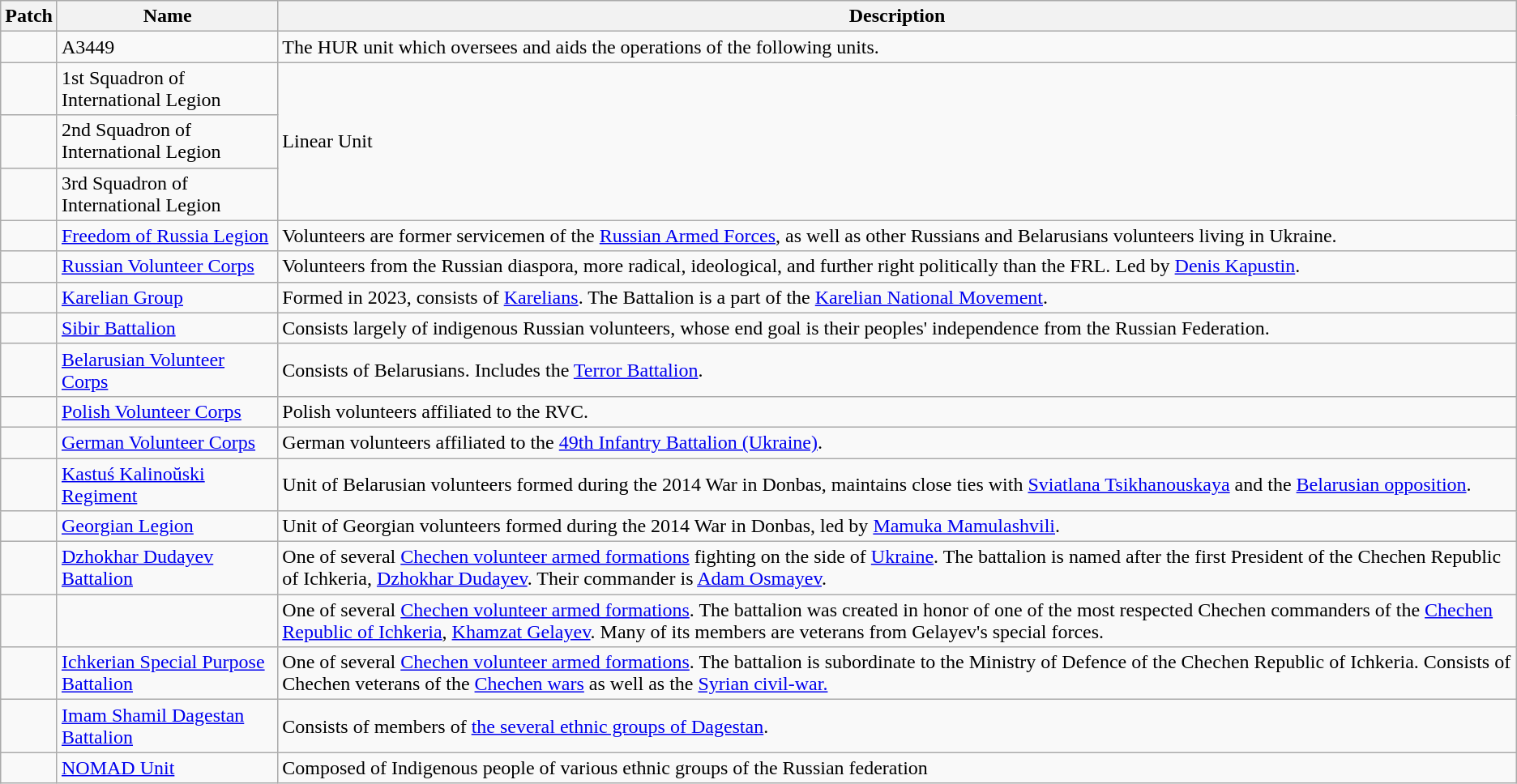<table class="wikitable">
<tr>
<th>Patch</th>
<th>Name</th>
<th>Description</th>
</tr>
<tr>
<td></td>
<td>A3449</td>
<td>The HUR unit which oversees and aids the operations of the following units.</td>
</tr>
<tr>
<td></td>
<td>1st Squadron of International Legion</td>
<td rowspan="3">Linear Unit</td>
</tr>
<tr>
<td></td>
<td>2nd Squadron of International Legion</td>
</tr>
<tr>
<td></td>
<td>3rd Squadron of International Legion</td>
</tr>
<tr>
<td></td>
<td><a href='#'>Freedom of Russia Legion</a></td>
<td>Volunteers are former servicemen of the <a href='#'>Russian Armed Forces</a>, as well as other Russians and Belarusians volunteers living in Ukraine.</td>
</tr>
<tr>
<td></td>
<td><a href='#'>Russian Volunteer Corps</a></td>
<td>Volunteers from the Russian diaspora, more radical, ideological, and further right politically than the FRL. Led by <a href='#'>Denis Kapustin</a>.</td>
</tr>
<tr>
<td></td>
<td><a href='#'>Karelian Group</a></td>
<td>Formed in 2023, consists of <a href='#'>Karelians</a>. The Battalion is a part of the <a href='#'>Karelian National Movement</a>.</td>
</tr>
<tr>
<td></td>
<td><a href='#'>Sibir Battalion</a></td>
<td>Consists largely of indigenous Russian volunteers, whose end goal is their peoples' independence from the Russian Federation.</td>
</tr>
<tr>
<td></td>
<td><a href='#'>Belarusian Volunteer Corps</a></td>
<td>Consists of Belarusians. Includes the <a href='#'>Terror Battalion</a>.</td>
</tr>
<tr>
<td></td>
<td><a href='#'>Polish Volunteer Corps</a></td>
<td>Polish volunteers affiliated to the RVC.</td>
</tr>
<tr>
<td></td>
<td><a href='#'>German Volunteer Corps</a></td>
<td>German volunteers affiliated to the <a href='#'>49th Infantry Battalion (Ukraine)</a>.</td>
</tr>
<tr>
<td></td>
<td><a href='#'>Kastuś Kalinoŭski Regiment</a></td>
<td>Unit of Belarusian volunteers formed during the 2014 War in Donbas, maintains close ties with <a href='#'>Sviatlana Tsikhanouskaya</a> and the <a href='#'>Belarusian opposition</a>.</td>
</tr>
<tr>
<td></td>
<td><a href='#'>Georgian Legion</a></td>
<td>Unit of Georgian volunteers formed during the 2014 War in Donbas, led by <a href='#'>Mamuka Mamulashvili</a>.</td>
</tr>
<tr>
<td></td>
<td><a href='#'>Dzhokhar Dudayev Battalion</a></td>
<td>One of several <a href='#'>Chechen volunteer armed formations</a> fighting on the side of <a href='#'>Ukraine</a>. The battalion is named after the first President of the Chechen Republic of Ichkeria, <a href='#'>Dzhokhar Dudayev</a>. Their commander is <a href='#'>Adam Osmayev</a>.</td>
</tr>
<tr>
<td></td>
<td></td>
<td>One of several <a href='#'>Chechen volunteer armed formations</a>. The battalion was created in honor of one of the most respected Chechen commanders of the <a href='#'>Chechen Republic of Ichkeria</a>, <a href='#'>Khamzat Gelayev</a>. Many of its members are veterans from Gelayev's special forces.</td>
</tr>
<tr>
<td><br></td>
<td><a href='#'>Ichkerian Special Purpose Battalion</a></td>
<td>One of several <a href='#'>Chechen volunteer armed formations</a>. The battalion is subordinate to the Ministry of Defence of the Chechen Republic of Ichkeria. Consists of Chechen veterans of the <a href='#'>Chechen wars</a> as well as the <a href='#'>Syrian civil-war.</a></td>
</tr>
<tr>
<td></td>
<td><a href='#'>Imam Shamil Dagestan Battalion</a></td>
<td>Consists of members of <a href='#'>the several ethnic groups of Dagestan</a>.</td>
</tr>
<tr>
<td></td>
<td><a href='#'>NOMAD Unit</a></td>
<td>Composed of Indigenous people of various ethnic groups of the Russian federation</td>
</tr>
</table>
